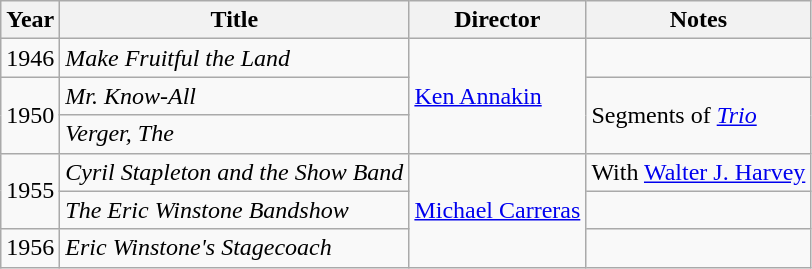<table class="wikitable">
<tr>
<th>Year</th>
<th>Title</th>
<th>Director</th>
<th>Notes</th>
</tr>
<tr>
<td>1946</td>
<td><em>Make Fruitful the Land</em></td>
<td rowspan=3><a href='#'>Ken Annakin</a></td>
<td></td>
</tr>
<tr>
<td rowspan=2>1950</td>
<td><em>Mr. Know-All</em></td>
<td rowspan=2>Segments of <em><a href='#'>Trio</a></em></td>
</tr>
<tr>
<td><em>Verger, The</em></td>
</tr>
<tr>
<td rowspan=2>1955</td>
<td><em>Cyril Stapleton and the Show Band</em></td>
<td rowspan=3><a href='#'>Michael Carreras</a></td>
<td>With <a href='#'>Walter J. Harvey</a></td>
</tr>
<tr>
<td><em>The Eric Winstone Bandshow</em></td>
<td></td>
</tr>
<tr>
<td>1956</td>
<td><em>Eric Winstone's Stagecoach</em></td>
<td></td>
</tr>
</table>
